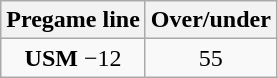<table class="wikitable">
<tr align="center">
<th style=>Pregame line</th>
<th style=>Over/under</th>
</tr>
<tr align="center">
<td><strong>USM</strong> −12</td>
<td>55</td>
</tr>
</table>
